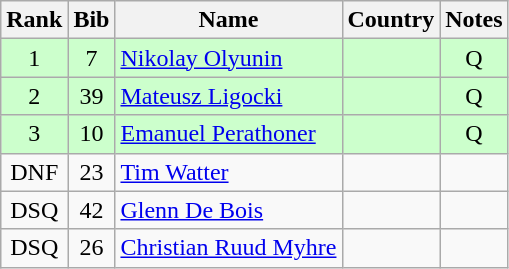<table class="wikitable" style="text-align:center;">
<tr>
<th>Rank</th>
<th>Bib</th>
<th>Name</th>
<th>Country</th>
<th>Notes</th>
</tr>
<tr bgcolor="#ccffcc">
<td>1</td>
<td>7</td>
<td align=left><a href='#'>Nikolay Olyunin</a></td>
<td align=left></td>
<td>Q</td>
</tr>
<tr bgcolor="#ccffcc">
<td>2</td>
<td>39</td>
<td align=left><a href='#'>Mateusz Ligocki</a></td>
<td align=left></td>
<td>Q</td>
</tr>
<tr bgcolor="#ccffcc">
<td>3</td>
<td>10</td>
<td align=left><a href='#'>Emanuel Perathoner</a></td>
<td align=left></td>
<td>Q</td>
</tr>
<tr>
<td>DNF</td>
<td>23</td>
<td align=left><a href='#'>Tim Watter</a></td>
<td align=left></td>
<td></td>
</tr>
<tr>
<td>DSQ</td>
<td>42</td>
<td align=left><a href='#'>Glenn De Bois</a></td>
<td align=left></td>
<td></td>
</tr>
<tr>
<td>DSQ</td>
<td>26</td>
<td align=left><a href='#'>Christian Ruud Myhre</a></td>
<td align=left></td>
<td></td>
</tr>
</table>
